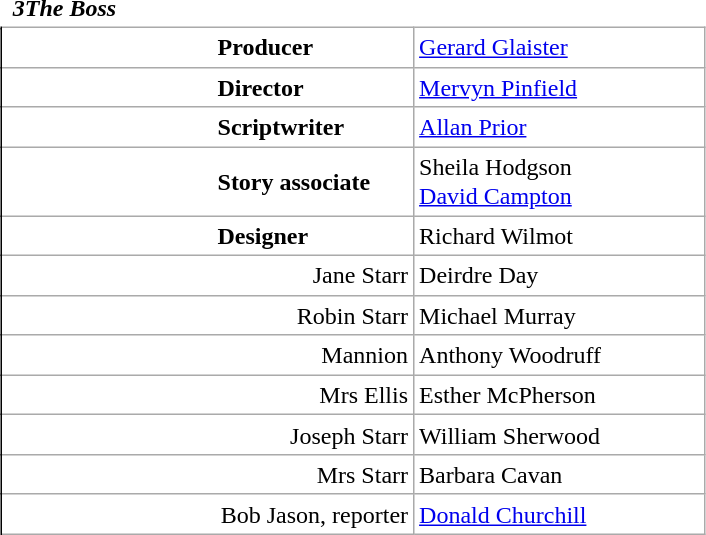<table class="wikitable mw-collapsible mw-collapsed" style="vertical-align:top;margin:auto 2em;line-height:1.2;min-width:33em;display: inline-table;background-color:inherit;border:none;">
<tr>
<td class=unsortable style="border:hidden;line-height:1.67;text-align:center;margin-left:-1em;padding-left:0.5em;min-width:1.0em;"></td>
<td class=unsortable style="border:none;padding-left:0.5em;text-align:left;min-width:16.5em;font-weight:700;font-style:italic;">3The Boss</td>
<td class=unsortable style="border:none;text-align:right;font-weight:normal;font-family:Courier;font-size:95%;letter-spacing:-1pt;min-width:8.5em;padding-right:0.2em;"></td>
<td class=unsortable style="border:hidden;min-width:3.5em;padding-left:0;"></td>
<td class=unsortable style="border:hidden;min-width:3.5em;font-size:95%;"></td>
</tr>
<tr>
<td rowspan=100 style="border:none thin;border-right-style :solid;"></td>
</tr>
<tr>
<td style="text-align:left;padding-left:9.0em;font-weight:bold;">Producer</td>
<td colspan=2><a href='#'>Gerard Glaister</a></td>
</tr>
<tr>
<td style="text-align:left;padding-left:9.0em;font-weight:bold;">Director</td>
<td colspan=2><a href='#'>Mervyn Pinfield</a></td>
</tr>
<tr>
<td style="text-align:left;padding-left:9.0em;font-weight:bold;">Scriptwriter</td>
<td colspan=2><a href='#'>Allan Prior</a></td>
</tr>
<tr>
<td style="text-align:left;padding-left:9.0em;font-weight:bold;">Story associate</td>
<td colspan=2>Sheila Hodgson<br><a href='#'>David Campton</a></td>
</tr>
<tr>
<td style="text-align:left;padding-left:9.0em;font-weight:bold;">Designer</td>
<td colspan=2>Richard Wilmot</td>
</tr>
<tr>
<td style="text-align:right;">Jane Starr</td>
<td colspan=2>Deirdre Day</td>
</tr>
<tr>
<td style="text-align:right;">Robin Starr</td>
<td colspan=2>Michael Murray</td>
</tr>
<tr>
<td style="text-align:right;">Mannion</td>
<td colspan=2>Anthony Woodruff</td>
</tr>
<tr>
<td style="text-align:right;">Mrs Ellis</td>
<td colspan=2>Esther McPherson</td>
</tr>
<tr>
<td style="text-align:right;">Joseph Starr</td>
<td colspan=2>William Sherwood</td>
</tr>
<tr>
<td style="text-align:right;">Mrs Starr</td>
<td colspan=2>Barbara Cavan</td>
</tr>
<tr>
<td style="text-align:right;">Bob Jason, reporter</td>
<td colspan=2><a href='#'>Donald Churchill</a></td>
</tr>
</table>
